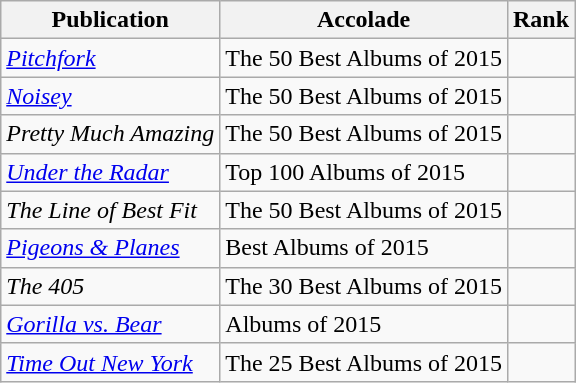<table class="sortable wikitable">
<tr>
<th>Publication</th>
<th>Accolade</th>
<th>Rank</th>
</tr>
<tr>
<td><em><a href='#'>Pitchfork</a></em></td>
<td>The 50 Best Albums of 2015</td>
<td></td>
</tr>
<tr>
<td><em><a href='#'>Noisey</a></em></td>
<td>The 50 Best Albums of 2015</td>
<td></td>
</tr>
<tr>
<td><em>Pretty Much Amazing</em></td>
<td>The 50 Best Albums of 2015</td>
<td></td>
</tr>
<tr>
<td><em><a href='#'>Under the Radar</a></em></td>
<td>Top 100 Albums of 2015</td>
<td></td>
</tr>
<tr>
<td><em>The Line of Best Fit</em></td>
<td>The 50 Best Albums of 2015</td>
<td></td>
</tr>
<tr>
<td><em><a href='#'>Pigeons & Planes</a></em></td>
<td>Best Albums of 2015</td>
<td></td>
</tr>
<tr>
<td><em>The 405</em></td>
<td>The 30 Best Albums of 2015</td>
<td></td>
</tr>
<tr>
<td><em><a href='#'>Gorilla vs. Bear</a></em></td>
<td>Albums of 2015</td>
<td></td>
</tr>
<tr>
<td><em><a href='#'>Time Out New York</a></em></td>
<td>The 25 Best Albums of 2015</td>
<td></td>
</tr>
</table>
